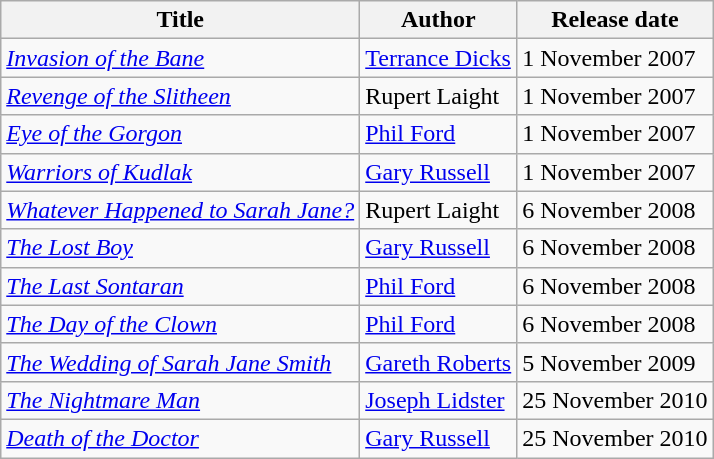<table class="wikitable">
<tr>
<th>Title</th>
<th>Author</th>
<th>Release date</th>
</tr>
<tr>
<td><em><a href='#'>Invasion of the Bane</a></em></td>
<td><a href='#'>Terrance Dicks</a></td>
<td>1 November 2007</td>
</tr>
<tr>
<td><em><a href='#'>Revenge of the Slitheen</a></em></td>
<td>Rupert Laight</td>
<td>1 November 2007</td>
</tr>
<tr>
<td><em><a href='#'>Eye of the Gorgon</a></em></td>
<td><a href='#'>Phil Ford</a></td>
<td>1 November 2007</td>
</tr>
<tr>
<td><em><a href='#'>Warriors of Kudlak</a></em></td>
<td><a href='#'>Gary Russell</a></td>
<td>1 November 2007</td>
</tr>
<tr>
<td><em><a href='#'>Whatever Happened to Sarah Jane?</a></em></td>
<td>Rupert Laight</td>
<td>6 November 2008</td>
</tr>
<tr>
<td><em><a href='#'>The Lost Boy</a></em></td>
<td><a href='#'>Gary Russell</a></td>
<td>6 November 2008</td>
</tr>
<tr>
<td><em><a href='#'>The Last Sontaran</a></em></td>
<td><a href='#'>Phil Ford</a></td>
<td>6 November 2008</td>
</tr>
<tr>
<td><em><a href='#'>The Day of the Clown</a></em></td>
<td><a href='#'>Phil Ford</a></td>
<td>6 November 2008</td>
</tr>
<tr>
<td><em><a href='#'>The Wedding of Sarah Jane Smith</a></em></td>
<td><a href='#'>Gareth Roberts</a></td>
<td>5 November 2009</td>
</tr>
<tr>
<td><em><a href='#'>The Nightmare Man</a></em> </td>
<td><a href='#'>Joseph Lidster</a></td>
<td>25 November 2010</td>
</tr>
<tr>
<td><em><a href='#'>Death of the Doctor</a></em> </td>
<td><a href='#'>Gary Russell</a></td>
<td>25 November 2010</td>
</tr>
</table>
